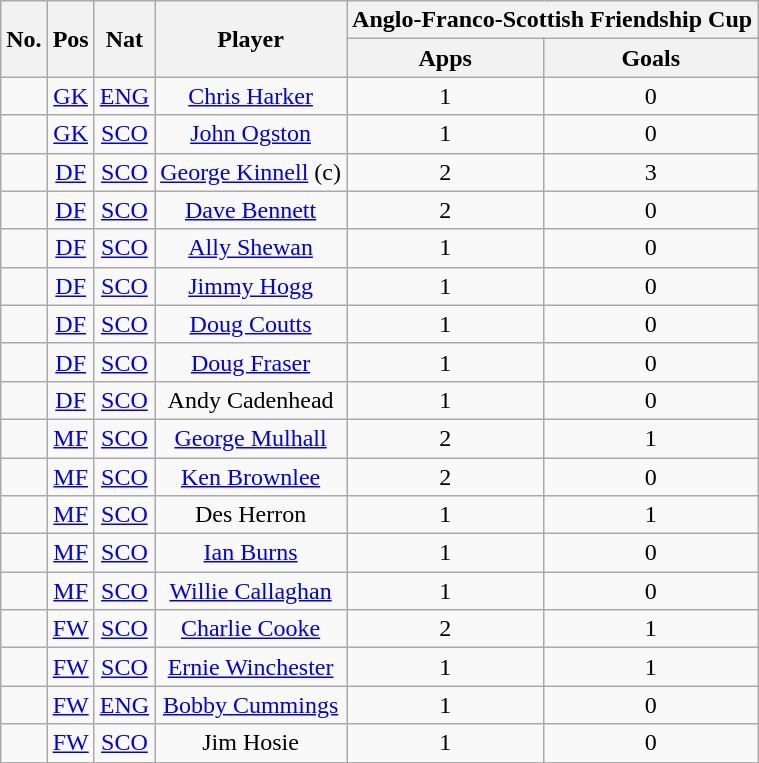<table class="wikitable sortable" sortable" style="text-align: center;">
<tr>
<th rowspan="2"><abbr>No.</abbr></th>
<th rowspan="2"><abbr>Pos</abbr></th>
<th rowspan="2"><abbr>Nat</abbr></th>
<th rowspan="2">Player</th>
<th colspan="2">Anglo-Franco-Scottish Friendship Cup</th>
</tr>
<tr>
<th>Apps</th>
<th>Goals</th>
</tr>
<tr>
<td></td>
<td><a href='#'>GK</a></td>
<td> <a href='#'>ENG</a></td>
<td><a href='#'>Chris Harker</a></td>
<td>1</td>
<td>0</td>
</tr>
<tr>
<td></td>
<td><a href='#'>GK</a></td>
<td> <a href='#'>SCO</a></td>
<td><a href='#'>John Ogston</a></td>
<td>1</td>
<td>0</td>
</tr>
<tr>
<td></td>
<td><a href='#'>DF</a></td>
<td> <a href='#'>SCO</a></td>
<td><a href='#'>George Kinnell</a> (c)</td>
<td>2</td>
<td>3</td>
</tr>
<tr>
<td></td>
<td><a href='#'>DF</a></td>
<td> <a href='#'>SCO</a></td>
<td><a href='#'>Dave Bennett</a></td>
<td>2</td>
<td>0</td>
</tr>
<tr>
<td></td>
<td><a href='#'>DF</a></td>
<td> <a href='#'>SCO</a></td>
<td><a href='#'>Ally Shewan</a></td>
<td>1</td>
<td>0</td>
</tr>
<tr>
<td></td>
<td><a href='#'>DF</a></td>
<td> <a href='#'>SCO</a></td>
<td><a href='#'>Jimmy Hogg</a></td>
<td>1</td>
<td>0</td>
</tr>
<tr>
<td></td>
<td><a href='#'>DF</a></td>
<td> <a href='#'>SCO</a></td>
<td><a href='#'>Doug Coutts</a></td>
<td>1</td>
<td>0</td>
</tr>
<tr>
<td></td>
<td><a href='#'>DF</a></td>
<td> <a href='#'>SCO</a></td>
<td><a href='#'>Doug Fraser</a></td>
<td>1</td>
<td>0</td>
</tr>
<tr>
<td></td>
<td><a href='#'>DF</a></td>
<td> <a href='#'>SCO</a></td>
<td>Andy Cadenhead</td>
<td>1</td>
<td>0</td>
</tr>
<tr>
<td></td>
<td><a href='#'>MF</a></td>
<td> <a href='#'>SCO</a></td>
<td><a href='#'>George Mulhall</a></td>
<td>2</td>
<td>1</td>
</tr>
<tr>
<td></td>
<td><a href='#'>MF</a></td>
<td> <a href='#'>SCO</a></td>
<td><a href='#'>Ken Brownlee</a></td>
<td>2</td>
<td>0</td>
</tr>
<tr>
<td></td>
<td><a href='#'>MF</a></td>
<td> <a href='#'>SCO</a></td>
<td>Des Herron</td>
<td>1</td>
<td>1</td>
</tr>
<tr>
<td></td>
<td><a href='#'>MF</a></td>
<td> <a href='#'>SCO</a></td>
<td><a href='#'>Ian Burns</a></td>
<td>1</td>
<td>0</td>
</tr>
<tr>
<td></td>
<td><a href='#'>MF</a></td>
<td> <a href='#'>SCO</a></td>
<td><a href='#'>Willie Callaghan</a></td>
<td>1</td>
<td>0</td>
</tr>
<tr>
<td></td>
<td><a href='#'>FW</a></td>
<td> <a href='#'>SCO</a></td>
<td><a href='#'>Charlie Cooke</a></td>
<td>2</td>
<td>1</td>
</tr>
<tr>
<td></td>
<td><a href='#'>FW</a></td>
<td> <a href='#'>SCO</a></td>
<td><a href='#'>Ernie Winchester</a></td>
<td>1</td>
<td>1</td>
</tr>
<tr>
<td></td>
<td><a href='#'>FW</a></td>
<td> <a href='#'>ENG</a></td>
<td><a href='#'>Bobby Cummings</a></td>
<td>1</td>
<td>0</td>
</tr>
<tr>
<td></td>
<td><a href='#'>FW</a></td>
<td> <a href='#'>SCO</a></td>
<td>Jim Hosie</td>
<td>1</td>
<td>0</td>
</tr>
</table>
